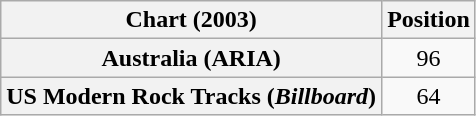<table class="wikitable plainrowheaders" style="text-align:center">
<tr>
<th>Chart (2003)</th>
<th>Position</th>
</tr>
<tr>
<th scope="row">Australia (ARIA)</th>
<td>96</td>
</tr>
<tr>
<th scope="row">US Modern Rock Tracks (<em>Billboard</em>)</th>
<td>64</td>
</tr>
</table>
